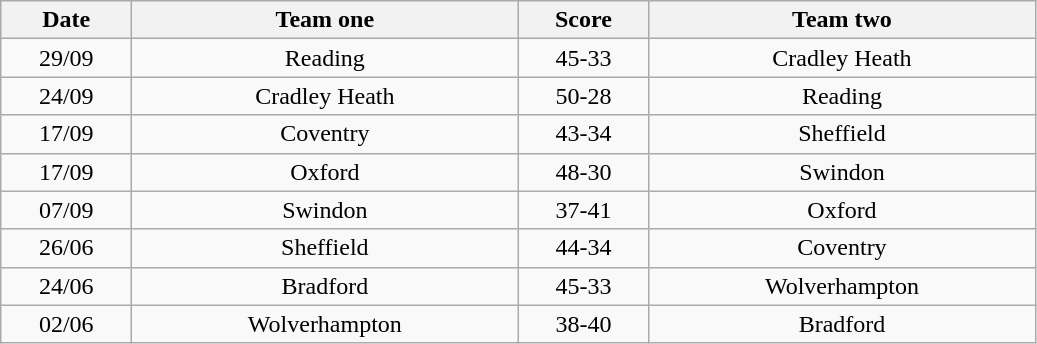<table class="wikitable" style="text-align: center">
<tr>
<th width=80>Date</th>
<th width=250>Team one</th>
<th width=80>Score</th>
<th width=250>Team two</th>
</tr>
<tr>
<td>29/09</td>
<td>Reading</td>
<td>45-33</td>
<td>Cradley Heath</td>
</tr>
<tr>
<td>24/09</td>
<td>Cradley Heath</td>
<td>50-28</td>
<td>Reading</td>
</tr>
<tr>
<td>17/09</td>
<td>Coventry</td>
<td>43-34</td>
<td>Sheffield</td>
</tr>
<tr>
<td>17/09</td>
<td>Oxford</td>
<td>48-30</td>
<td>Swindon</td>
</tr>
<tr>
<td>07/09</td>
<td>Swindon</td>
<td>37-41</td>
<td>Oxford</td>
</tr>
<tr>
<td>26/06</td>
<td>Sheffield</td>
<td>44-34</td>
<td>Coventry</td>
</tr>
<tr>
<td>24/06</td>
<td>Bradford</td>
<td>45-33</td>
<td>Wolverhampton</td>
</tr>
<tr>
<td>02/06</td>
<td>Wolverhampton</td>
<td>38-40</td>
<td>Bradford</td>
</tr>
</table>
